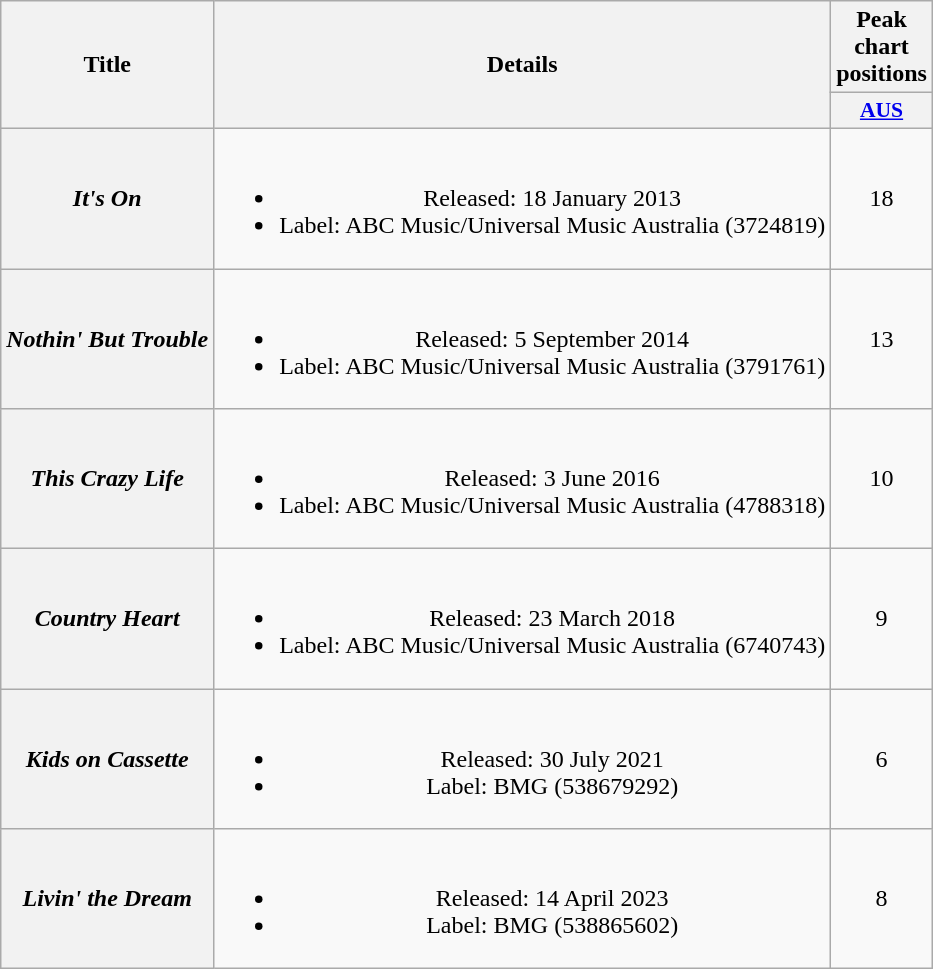<table class="wikitable plainrowheaders" style="text-align:center;">
<tr>
<th rowspan="2">Title</th>
<th rowspan="2">Details</th>
<th colspan="1">Peak chart positions</th>
</tr>
<tr>
<th style="width:3em;font-size:90%"><a href='#'>AUS</a><br></th>
</tr>
<tr>
<th scope="row"><em>It's On</em></th>
<td><br><ul><li>Released: 18 January 2013</li><li>Label: ABC Music/Universal Music Australia (3724819)</li></ul></td>
<td>18</td>
</tr>
<tr>
<th scope="row"><em>Nothin' But Trouble</em></th>
<td><br><ul><li>Released: 5 September 2014</li><li>Label: ABC Music/Universal Music Australia (3791761)</li></ul></td>
<td>13</td>
</tr>
<tr>
<th scope="row"><em>This Crazy Life</em></th>
<td><br><ul><li>Released: 3 June 2016</li><li>Label: ABC Music/Universal Music Australia (4788318)</li></ul></td>
<td>10</td>
</tr>
<tr>
<th scope="row"><em>Country Heart</em></th>
<td><br><ul><li>Released: 23 March 2018</li><li>Label: ABC Music/Universal Music Australia (6740743)</li></ul></td>
<td>9</td>
</tr>
<tr>
<th scope="row"><em>Kids on Cassette</em></th>
<td><br><ul><li>Released: 30 July 2021</li><li>Label: BMG (538679292)</li></ul></td>
<td>6</td>
</tr>
<tr>
<th scope="row"><em>Livin' the Dream</em></th>
<td><br><ul><li>Released: 14 April 2023</li><li>Label: BMG (538865602)</li></ul></td>
<td>8<br></td>
</tr>
</table>
